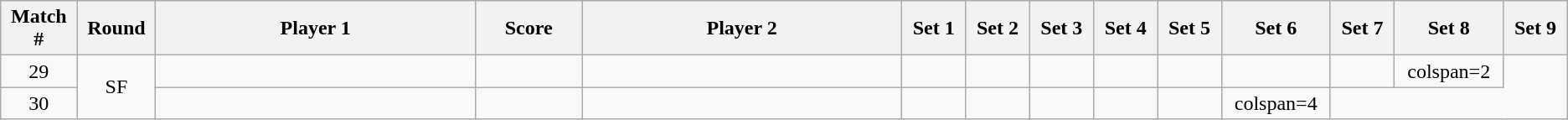<table class="wikitable">
<tr>
<th width="2%">Match #</th>
<th width="2%">Round</th>
<th width="15%">Player 1</th>
<th width="5%">Score</th>
<th width="15%">Player 2</th>
<th width="3%">Set 1</th>
<th width="3%">Set 2</th>
<th width="3%">Set 3</th>
<th width="3%">Set 4</th>
<th width="3%">Set 5</th>
<th width="3%">Set 6</th>
<th width="3%">Set 7</th>
<th width="3%">Set 8</th>
<th width="3%">Set 9</th>
</tr>
<tr style=text-align:center;>
<td>29</td>
<td rowspan=2>SF</td>
<td></td>
<td></td>
<td></td>
<td></td>
<td></td>
<td></td>
<td></td>
<td></td>
<td></td>
<td></td>
<td>colspan=2</td>
</tr>
<tr style=text-align:center;>
<td>30</td>
<td></td>
<td></td>
<td></td>
<td></td>
<td></td>
<td></td>
<td></td>
<td></td>
<td>colspan=4</td>
</tr>
</table>
